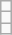<table class="wikitable">
<tr>
<td></td>
</tr>
<tr>
<td></td>
</tr>
<tr>
<td></td>
</tr>
</table>
